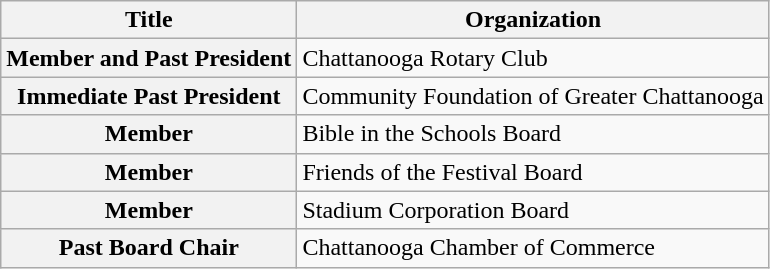<table class="wikitable">
<tr>
<th>Title</th>
<th>Organization</th>
</tr>
<tr>
<th>Member and Past President</th>
<td>Chattanooga Rotary Club</td>
</tr>
<tr>
<th>Immediate Past President</th>
<td>Community Foundation of Greater Chattanooga</td>
</tr>
<tr>
<th>Member</th>
<td>Bible in the Schools Board</td>
</tr>
<tr>
<th>Member</th>
<td>Friends of the Festival Board</td>
</tr>
<tr>
<th>Member</th>
<td>Stadium Corporation Board</td>
</tr>
<tr>
<th>Past Board Chair</th>
<td>Chattanooga Chamber of Commerce</td>
</tr>
</table>
